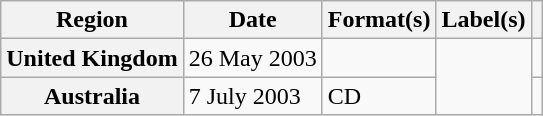<table class="wikitable plainrowheaders">
<tr>
<th scope="col">Region</th>
<th scope="col">Date</th>
<th scope="col">Format(s)</th>
<th scope="col">Label(s)</th>
<th scope="col"></th>
</tr>
<tr>
<th scope="row">United Kingdom</th>
<td>26 May 2003</td>
<td></td>
<td rowspan="2"></td>
<td align="center"></td>
</tr>
<tr>
<th scope="row">Australia</th>
<td>7 July 2003</td>
<td>CD</td>
<td align="center"></td>
</tr>
</table>
